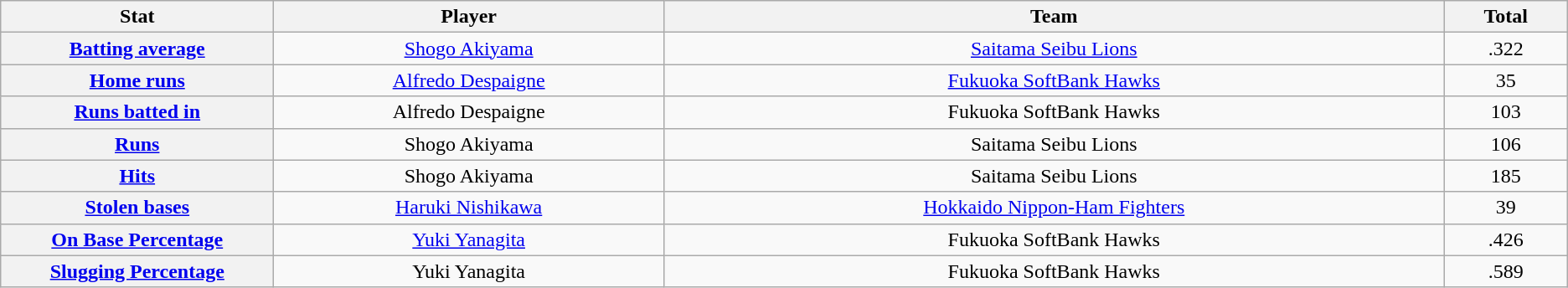<table class="wikitable" style="text-align:center;">
<tr>
<th scope="col" style="width:7%;">Stat</th>
<th scope="col" style="width:10%;">Player</th>
<th scope="col" style="width:20%;">Team</th>
<th scope="col" style="width:3%;">Total</th>
</tr>
<tr>
<th scope="row" style="text-align:center;"><a href='#'>Batting average</a></th>
<td><a href='#'>Shogo Akiyama</a></td>
<td><a href='#'>Saitama Seibu Lions</a></td>
<td>.322</td>
</tr>
<tr>
<th scope="row" style="text-align:center;"><a href='#'>Home runs</a></th>
<td><a href='#'>Alfredo Despaigne</a></td>
<td><a href='#'>Fukuoka SoftBank Hawks</a></td>
<td>35</td>
</tr>
<tr>
<th scope="row" style="text-align:center;"><a href='#'>Runs batted in</a></th>
<td>Alfredo Despaigne</td>
<td>Fukuoka SoftBank Hawks</td>
<td>103</td>
</tr>
<tr>
<th scope="row" style="text-align:center;"><a href='#'>Runs</a></th>
<td>Shogo Akiyama</td>
<td>Saitama Seibu Lions</td>
<td>106</td>
</tr>
<tr>
<th scope="row" style="text-align:center;"><a href='#'>Hits</a></th>
<td>Shogo Akiyama</td>
<td>Saitama Seibu Lions</td>
<td>185</td>
</tr>
<tr>
<th scope="row" style="text-align:center;"><a href='#'>Stolen bases</a></th>
<td><a href='#'>Haruki Nishikawa</a></td>
<td><a href='#'>Hokkaido Nippon-Ham Fighters</a></td>
<td>39</td>
</tr>
<tr>
<th scope="row" style="text-align:center;"><a href='#'>On Base Percentage</a></th>
<td><a href='#'>Yuki Yanagita</a></td>
<td>Fukuoka SoftBank Hawks</td>
<td>.426</td>
</tr>
<tr>
<th scope="row" style="text-align:center;"><a href='#'>Slugging Percentage</a></th>
<td>Yuki Yanagita</td>
<td>Fukuoka SoftBank Hawks</td>
<td>.589</td>
</tr>
</table>
